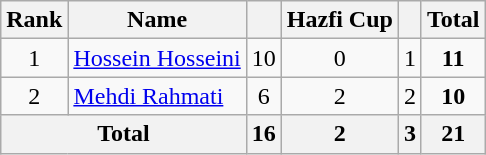<table class="wikitable" style="text-align: center;">
<tr>
<th>Rank</th>
<th>Name</th>
<th></th>
<th>Hazfi Cup</th>
<th></th>
<th>Total</th>
</tr>
<tr>
<td align=center>1</td>
<td align=left> <a href='#'>Hossein Hosseini</a></td>
<td>10</td>
<td>0</td>
<td>1</td>
<td align=center><strong>11</strong></td>
</tr>
<tr>
<td align=center>2</td>
<td align=left> <a href='#'>Mehdi Rahmati</a></td>
<td>6</td>
<td>2</td>
<td>2</td>
<td align=center><strong>10</strong></td>
</tr>
<tr>
<th colspan=2>Total</th>
<th>16</th>
<th>2</th>
<th>3</th>
<th>21</th>
</tr>
</table>
